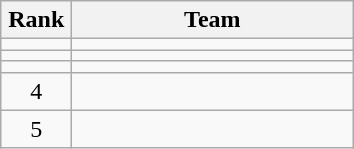<table class="wikitable" style="text-align: center;">
<tr>
<th width=40>Rank</th>
<th width=180>Team</th>
</tr>
<tr align=center>
<td></td>
<td align="left"></td>
</tr>
<tr align=center>
<td></td>
<td align="left"></td>
</tr>
<tr align=center>
<td></td>
<td align="left"></td>
</tr>
<tr align=center>
<td>4</td>
<td style="text-align:left;"></td>
</tr>
<tr align=center>
<td>5</td>
<td style="text-align:left;"></td>
</tr>
</table>
